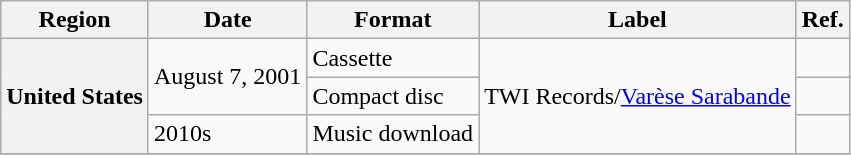<table class="wikitable plainrowheaders">
<tr>
<th scope="col">Region</th>
<th scope="col">Date</th>
<th scope="col">Format</th>
<th scope="col">Label</th>
<th scope="col">Ref.</th>
</tr>
<tr>
<th scope="row" rowspan="3">United States</th>
<td rowspan="2">August 7, 2001</td>
<td>Cassette</td>
<td rowspan="3">TWI Records/<a href='#'>Varèse Sarabande</a></td>
<td></td>
</tr>
<tr>
<td>Compact disc</td>
<td></td>
</tr>
<tr>
<td>2010s</td>
<td>Music download</td>
<td></td>
</tr>
<tr>
</tr>
</table>
